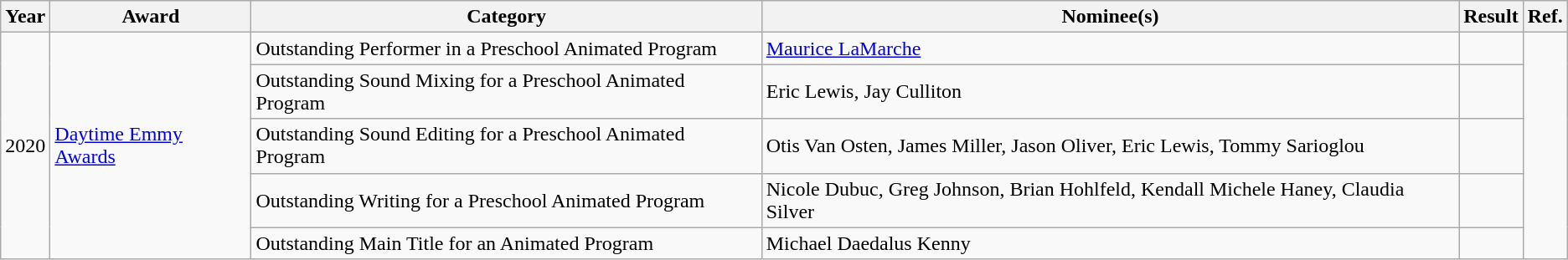<table class="wikitable">
<tr>
<th>Year</th>
<th>Award</th>
<th>Category</th>
<th>Nominee(s)</th>
<th>Result</th>
<th>Ref.</th>
</tr>
<tr>
<td rowspan="5">2020</td>
<td rowspan="5"><a href='#'>Daytime Emmy Awards</a></td>
<td>Outstanding Performer in a Preschool Animated Program</td>
<td><a href='#'>Maurice LaMarche</a></td>
<td></td>
<td rowspan="5" style="text-align:center;"></td>
</tr>
<tr>
<td>Outstanding Sound Mixing for a Preschool Animated Program</td>
<td>Eric Lewis, Jay Culliton</td>
<td></td>
</tr>
<tr>
<td>Outstanding Sound Editing for a Preschool Animated Program</td>
<td>Otis Van Osten, James Miller, Jason Oliver, Eric Lewis, Tommy Sarioglou</td>
<td></td>
</tr>
<tr>
<td>Outstanding Writing for a Preschool Animated Program</td>
<td>Nicole Dubuc, Greg Johnson, Brian Hohlfeld, Kendall Michele Haney, Claudia Silver</td>
<td></td>
</tr>
<tr>
<td>Outstanding Main Title for an Animated Program</td>
<td>Michael Daedalus Kenny</td>
<td></td>
</tr>
</table>
